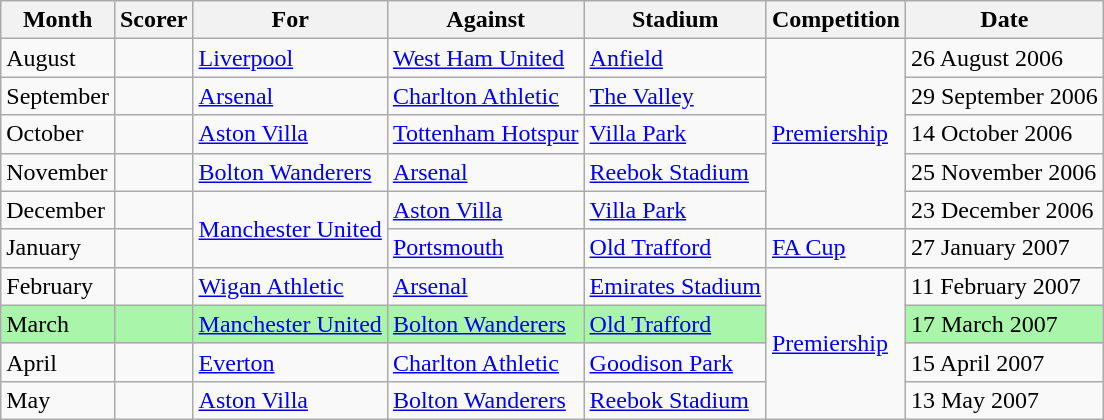<table class="wikitable">
<tr>
<th>Month</th>
<th>Scorer</th>
<th>For</th>
<th>Against</th>
<th>Stadium</th>
<th>Competition</th>
<th>Date</th>
</tr>
<tr>
<td>August</td>
<td> </td>
<td><a href='#'>Liverpool</a></td>
<td><a href='#'>West Ham United</a></td>
<td><a href='#'>Anfield</a></td>
<td rowspan=5><a href='#'>Premiership</a></td>
<td>26 August 2006</td>
</tr>
<tr>
<td>September</td>
<td> </td>
<td><a href='#'>Arsenal</a></td>
<td><a href='#'>Charlton Athletic</a></td>
<td><a href='#'>The Valley</a></td>
<td>29 September 2006</td>
</tr>
<tr>
<td>October</td>
<td> </td>
<td><a href='#'>Aston Villa</a></td>
<td><a href='#'>Tottenham Hotspur</a></td>
<td><a href='#'>Villa Park</a></td>
<td>14 October 2006</td>
</tr>
<tr>
<td>November</td>
<td> </td>
<td><a href='#'>Bolton Wanderers</a></td>
<td><a href='#'>Arsenal</a></td>
<td><a href='#'>Reebok Stadium</a></td>
<td>25 November 2006</td>
</tr>
<tr>
<td>December</td>
<td> </td>
<td rowspan=2><a href='#'>Manchester United</a></td>
<td><a href='#'>Aston Villa</a></td>
<td><a href='#'>Villa Park</a></td>
<td>23 December 2006</td>
</tr>
<tr>
<td>January</td>
<td> </td>
<td><a href='#'>Portsmouth</a></td>
<td><a href='#'>Old Trafford</a></td>
<td><a href='#'>FA Cup</a></td>
<td>27 January 2007</td>
</tr>
<tr>
<td>February</td>
<td> </td>
<td><a href='#'>Wigan Athletic</a></td>
<td><a href='#'>Arsenal</a></td>
<td><a href='#'>Emirates Stadium</a></td>
<td rowspan=4><a href='#'>Premiership</a></td>
<td>11 February 2007</td>
</tr>
<tr>
<td bgcolor=#A9F5A9>March</td>
<td bgcolor=#A9F5A9> </td>
<td bgcolor=#A9F5A9><a href='#'>Manchester United</a></td>
<td bgcolor=#A9F5A9><a href='#'>Bolton Wanderers</a></td>
<td bgcolor=#A9F5A9><a href='#'>Old Trafford</a></td>
<td bgcolor=#A9F5A9>17 March 2007</td>
</tr>
<tr>
<td>April</td>
<td> </td>
<td><a href='#'>Everton</a></td>
<td><a href='#'>Charlton Athletic</a></td>
<td><a href='#'>Goodison Park</a></td>
<td>15 April 2007</td>
</tr>
<tr>
<td>May</td>
<td> </td>
<td><a href='#'>Aston Villa</a></td>
<td><a href='#'>Bolton Wanderers</a></td>
<td><a href='#'>Reebok Stadium</a></td>
<td>13 May 2007</td>
</tr>
</table>
